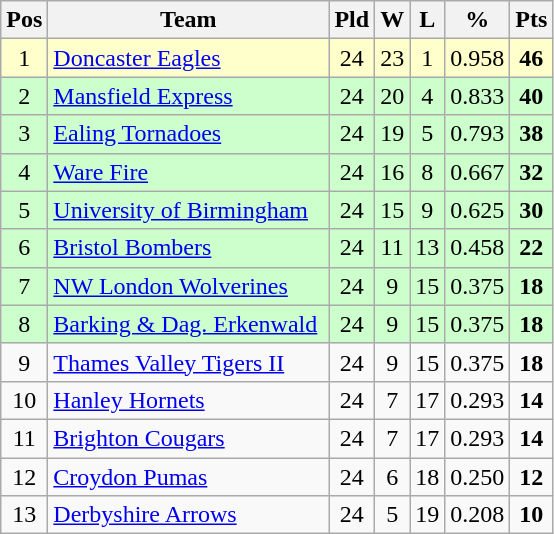<table class="wikitable" style="text-align: center;">
<tr>
<th>Pos</th>
<th scope="col" style="width: 180px;">Team</th>
<th>Pld</th>
<th>W</th>
<th>L</th>
<th>%</th>
<th>Pts</th>
</tr>
<tr style="background: #ffffcc;">
<td>1</td>
<td style="text-align:left;"><a href='#'>Doncaster Eagles</a></td>
<td>24</td>
<td>23</td>
<td>1</td>
<td>0.958</td>
<td><strong>46</strong></td>
</tr>
<tr style="background: #ccffcc;">
<td>2</td>
<td style="text-align:left;"><a href='#'>Mansfield Express</a></td>
<td>24</td>
<td>20</td>
<td>4</td>
<td>0.833</td>
<td><strong>40</strong></td>
</tr>
<tr style="background: #ccffcc;">
<td>3</td>
<td style="text-align:left;"><a href='#'>Ealing Tornadoes</a></td>
<td>24</td>
<td>19</td>
<td>5</td>
<td>0.793</td>
<td><strong>38</strong></td>
</tr>
<tr style="background: #ccffcc;">
<td>4</td>
<td style="text-align:left;"><a href='#'>Ware Fire</a></td>
<td>24</td>
<td>16</td>
<td>8</td>
<td>0.667</td>
<td><strong>32</strong></td>
</tr>
<tr style="background: #ccffcc;">
<td>5</td>
<td style="text-align:left;"><a href='#'>University of Birmingham</a></td>
<td>24</td>
<td>15</td>
<td>9</td>
<td>0.625</td>
<td><strong>30</strong></td>
</tr>
<tr style="background: #ccffcc;">
<td>6</td>
<td style="text-align:left;"><a href='#'>Bristol Bombers</a></td>
<td>24</td>
<td>11</td>
<td>13</td>
<td>0.458</td>
<td><strong>22</strong></td>
</tr>
<tr style="background: #ccffcc;">
<td>7</td>
<td style="text-align:left;"><a href='#'>NW London Wolverines</a></td>
<td>24</td>
<td>9</td>
<td>15</td>
<td>0.375</td>
<td><strong>18</strong></td>
</tr>
<tr style="background: #ccffcc;">
<td>8</td>
<td style="text-align:left;"><a href='#'>Barking & Dag. Erkenwald</a></td>
<td>24</td>
<td>9</td>
<td>15</td>
<td>0.375</td>
<td><strong>18</strong></td>
</tr>
<tr style="background: ;">
<td>9</td>
<td style="text-align:left;"><a href='#'>Thames Valley Tigers II</a></td>
<td>24</td>
<td>9</td>
<td>15</td>
<td>0.375</td>
<td><strong>18</strong></td>
</tr>
<tr style="background: ;">
<td>10</td>
<td style="text-align:left;"><a href='#'>Hanley Hornets</a></td>
<td>24</td>
<td>7</td>
<td>17</td>
<td>0.293</td>
<td><strong>14</strong></td>
</tr>
<tr style="background: ;">
<td>11</td>
<td style="text-align:left;"><a href='#'>Brighton Cougars</a></td>
<td>24</td>
<td>7</td>
<td>17</td>
<td>0.293</td>
<td><strong>14</strong></td>
</tr>
<tr style="background: ;">
<td>12</td>
<td style="text-align:left;"><a href='#'>Croydon Pumas</a></td>
<td>24</td>
<td>6</td>
<td>18</td>
<td>0.250</td>
<td><strong>12</strong></td>
</tr>
<tr style="background: ;">
<td>13</td>
<td style="text-align:left;"><a href='#'>Derbyshire Arrows</a></td>
<td>24</td>
<td>5</td>
<td>19</td>
<td>0.208</td>
<td><strong>10</strong></td>
</tr>
</table>
